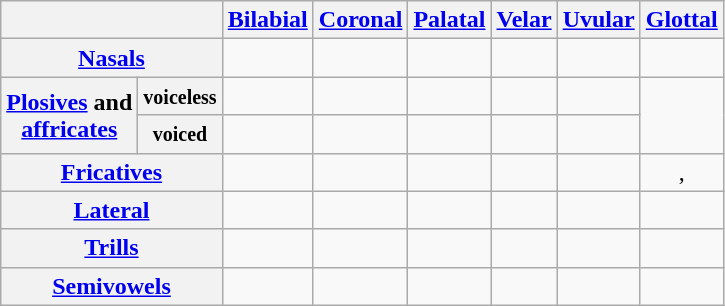<table class="wikitable" style="text-align: center">
<tr>
<th colspan="2"></th>
<th><a href='#'>Bilabial</a></th>
<th><a href='#'>Coronal</a></th>
<th><a href='#'>Palatal</a></th>
<th><a href='#'>Velar</a></th>
<th><a href='#'>Uvular</a></th>
<th><a href='#'>Glottal</a></th>
</tr>
<tr>
<th colspan="2"><a href='#'>Nasals</a></th>
<td></td>
<td></td>
<td></td>
<td></td>
<td></td>
<td></td>
</tr>
<tr>
<th rowspan="2"><a href='#'>Plosives</a> and<br><a href='#'>affricates</a></th>
<th><small>voiceless</small></th>
<td></td>
<td></td>
<td></td>
<td></td>
<td></td>
<td rowspan="2"></td>
</tr>
<tr>
<th><small>voiced</small></th>
<td></td>
<td></td>
<td></td>
<td></td>
<td></td>
</tr>
<tr>
<th colspan="2"><a href='#'>Fricatives</a></th>
<td></td>
<td></td>
<td></td>
<td></td>
<td></td>
<td>, </td>
</tr>
<tr>
<th colspan="2"><a href='#'>Lateral</a></th>
<td></td>
<td></td>
<td></td>
<td></td>
<td></td>
<td></td>
</tr>
<tr>
<th colspan="2"><a href='#'>Trills</a></th>
<td></td>
<td></td>
<td></td>
<td></td>
<td></td>
<td></td>
</tr>
<tr>
<th colspan="2"><a href='#'>Semivowels</a></th>
<td></td>
<td></td>
<td></td>
<td></td>
<td></td>
<td></td>
</tr>
</table>
